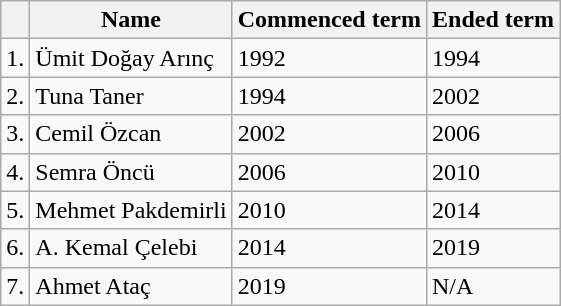<table class="wikitable">
<tr>
<th></th>
<th>Name</th>
<th>Commenced term</th>
<th>Ended term</th>
</tr>
<tr>
<td>1.</td>
<td>Ümit Doğay Arınç</td>
<td>1992</td>
<td>1994</td>
</tr>
<tr>
<td>2.</td>
<td>Tuna Taner</td>
<td>1994</td>
<td>2002</td>
</tr>
<tr>
<td>3.</td>
<td>Cemil Özcan</td>
<td>2002</td>
<td>2006</td>
</tr>
<tr>
<td>4.</td>
<td>Semra Öncü</td>
<td>2006</td>
<td>2010</td>
</tr>
<tr>
<td>5.</td>
<td>Mehmet Pakdemirli</td>
<td>2010</td>
<td>2014</td>
</tr>
<tr>
<td>6.</td>
<td>A. Kemal Çelebi</td>
<td>2014</td>
<td>2019</td>
</tr>
<tr>
<td>7.</td>
<td>Ahmet Ataç</td>
<td>2019</td>
<td>N/A</td>
</tr>
</table>
